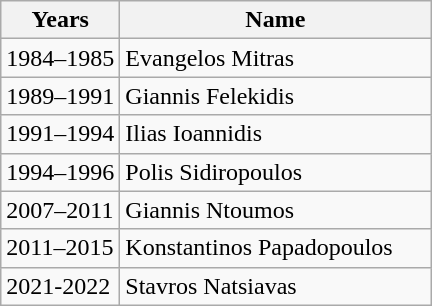<table class="wikitable" style="text-align: left">
<tr>
<th>Years</th>
<th width=200>Name</th>
</tr>
<tr>
<td>1984–1985</td>
<td> Evangelos Mitras</td>
</tr>
<tr>
<td>1989–1991</td>
<td> Giannis Felekidis</td>
</tr>
<tr>
<td>1991–1994</td>
<td> Ilias Ioannidis</td>
</tr>
<tr>
<td>1994–1996</td>
<td> Polis Sidiropoulos</td>
</tr>
<tr>
<td>2007–2011</td>
<td> Giannis Ntoumos</td>
</tr>
<tr>
<td>2011–2015</td>
<td> Konstantinos Papadopoulos</td>
</tr>
<tr>
<td>2021-2022</td>
<td> Stavros Natsiavas</td>
</tr>
</table>
